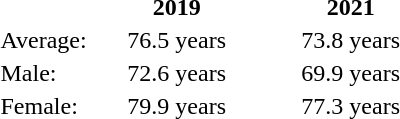<table style="text-align: center;">
<tr>
<th></th>
<th style="width:7em;">2019</th>
<th style="width:7em;">2021</th>
</tr>
<tr>
<td style="text-align: left;">Average:</td>
<td>76.5 years</td>
<td>73.8 years</td>
</tr>
<tr>
<td style="text-align: left;">Male:</td>
<td>72.6 years</td>
<td>69.9 years</td>
</tr>
<tr>
<td style="text-align: left;">Female:</td>
<td>79.9 years</td>
<td>77.3 years</td>
</tr>
</table>
